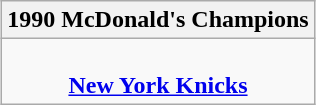<table class=wikitable style="text-align:center; margin:auto">
<tr>
<th>1990 McDonald's Champions</th>
</tr>
<tr>
<td><br><strong><a href='#'>New York Knicks </a></strong></td>
</tr>
</table>
